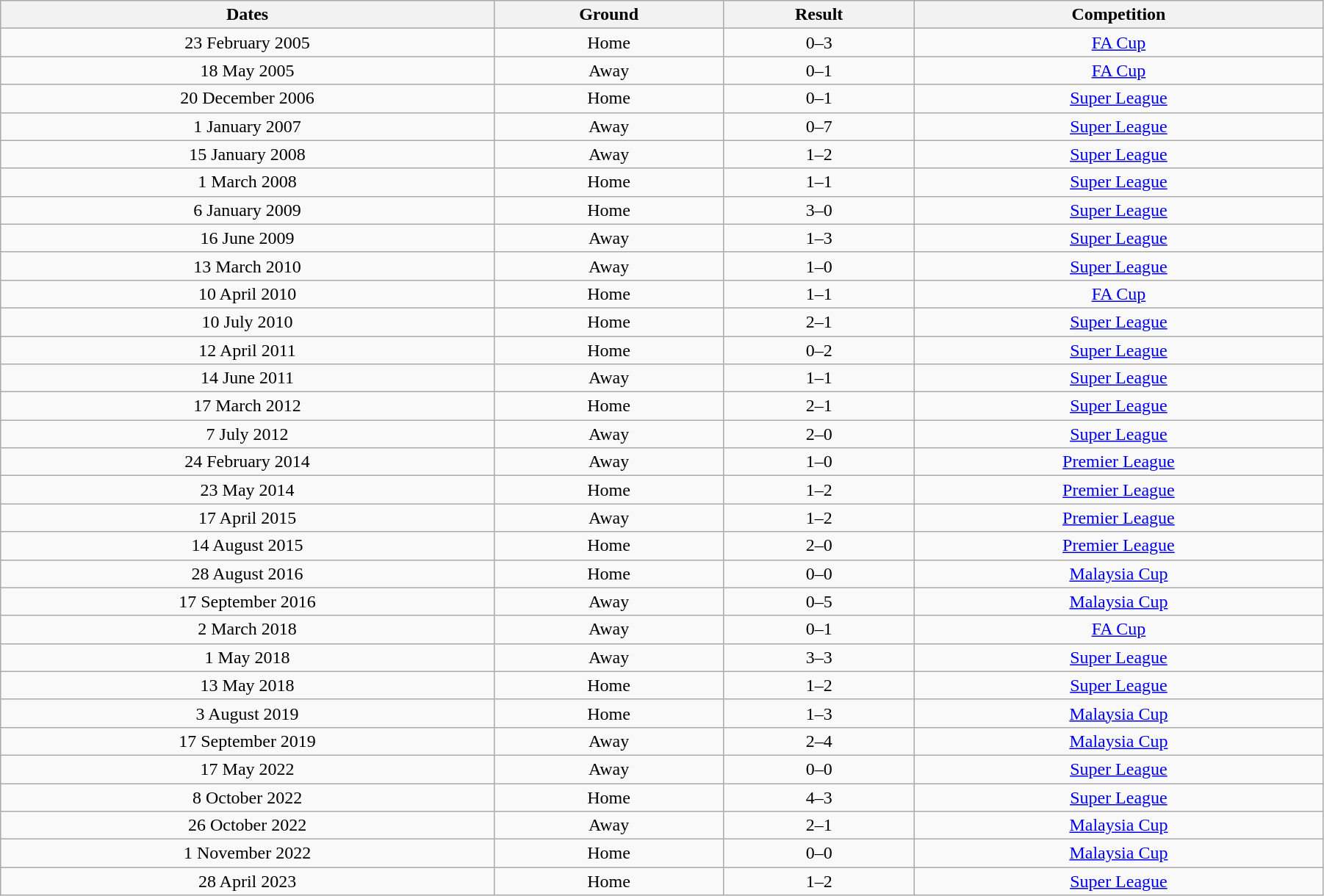<table class="wikitable" style="width:95%;text-align:center">
<tr>
<th>Dates</th>
<th>Ground</th>
<th>Result</th>
<th>Competition</th>
</tr>
<tr>
<td>23 February 2005</td>
<td>Home</td>
<td>0–3</td>
<td><a href='#'>FA Cup</a></td>
</tr>
<tr>
<td>18 May 2005</td>
<td>Away</td>
<td>0–1</td>
<td><a href='#'>FA Cup</a></td>
</tr>
<tr>
<td>20 December 2006</td>
<td>Home</td>
<td>0–1</td>
<td><a href='#'>Super League</a></td>
</tr>
<tr>
<td>1 January 2007</td>
<td>Away</td>
<td>0–7</td>
<td><a href='#'>Super League</a></td>
</tr>
<tr>
<td>15 January 2008</td>
<td>Away</td>
<td>1–2</td>
<td><a href='#'>Super League</a></td>
</tr>
<tr>
<td>1 March 2008</td>
<td>Home</td>
<td>1–1</td>
<td><a href='#'>Super League</a></td>
</tr>
<tr>
<td>6 January 2009</td>
<td>Home</td>
<td>3–0</td>
<td><a href='#'>Super League</a></td>
</tr>
<tr>
<td>16 June 2009</td>
<td>Away</td>
<td>1–3</td>
<td><a href='#'>Super League</a></td>
</tr>
<tr>
<td>13 March 2010</td>
<td>Away</td>
<td>1–0</td>
<td><a href='#'>Super League</a></td>
</tr>
<tr>
<td>10 April 2010</td>
<td>Home</td>
<td>1–1</td>
<td><a href='#'>FA Cup</a></td>
</tr>
<tr>
<td>10 July 2010</td>
<td>Home</td>
<td>2–1</td>
<td><a href='#'>Super League</a></td>
</tr>
<tr>
<td>12 April 2011</td>
<td>Home</td>
<td>0–2</td>
<td><a href='#'>Super League</a></td>
</tr>
<tr>
<td>14 June 2011</td>
<td>Away</td>
<td>1–1</td>
<td><a href='#'>Super League</a></td>
</tr>
<tr>
<td>17 March 2012</td>
<td>Home</td>
<td>2–1</td>
<td><a href='#'>Super League</a></td>
</tr>
<tr>
<td>7 July 2012</td>
<td>Away</td>
<td>2–0</td>
<td><a href='#'>Super League</a></td>
</tr>
<tr>
<td>24 February 2014</td>
<td>Away</td>
<td>1–0</td>
<td><a href='#'>Premier League</a></td>
</tr>
<tr>
<td>23 May 2014</td>
<td>Home</td>
<td>1–2</td>
<td><a href='#'>Premier League</a></td>
</tr>
<tr>
<td>17 April 2015</td>
<td>Away</td>
<td>1–2</td>
<td><a href='#'>Premier League</a></td>
</tr>
<tr>
<td>14 August 2015</td>
<td>Home</td>
<td>2–0</td>
<td><a href='#'>Premier League</a></td>
</tr>
<tr>
<td>28 August 2016</td>
<td>Home</td>
<td>0–0</td>
<td><a href='#'>Malaysia Cup</a></td>
</tr>
<tr>
<td>17 September 2016</td>
<td>Away</td>
<td>0–5</td>
<td><a href='#'>Malaysia Cup</a></td>
</tr>
<tr>
<td>2 March 2018</td>
<td>Away</td>
<td>0–1</td>
<td><a href='#'>FA Cup</a></td>
</tr>
<tr>
<td>1 May 2018</td>
<td>Away</td>
<td>3–3</td>
<td><a href='#'>Super League</a></td>
</tr>
<tr>
<td>13 May 2018</td>
<td>Home</td>
<td>1–2</td>
<td><a href='#'>Super League</a></td>
</tr>
<tr>
<td>3 August 2019</td>
<td>Home</td>
<td>1–3</td>
<td><a href='#'>Malaysia Cup</a></td>
</tr>
<tr>
<td>17 September 2019</td>
<td>Away</td>
<td>2–4</td>
<td><a href='#'>Malaysia Cup</a></td>
</tr>
<tr>
<td>17 May 2022</td>
<td>Away</td>
<td>0–0</td>
<td><a href='#'>Super League</a></td>
</tr>
<tr>
<td>8 October 2022</td>
<td>Home</td>
<td>4–3</td>
<td><a href='#'>Super League</a></td>
</tr>
<tr>
<td>26 October 2022</td>
<td>Away</td>
<td>2–1</td>
<td><a href='#'>Malaysia Cup</a></td>
</tr>
<tr>
<td>1 November 2022</td>
<td>Home</td>
<td>0–0</td>
<td><a href='#'>Malaysia Cup</a></td>
</tr>
<tr>
<td>28 April 2023</td>
<td>Home</td>
<td>1–2</td>
<td><a href='#'>Super League</a></td>
</tr>
</table>
